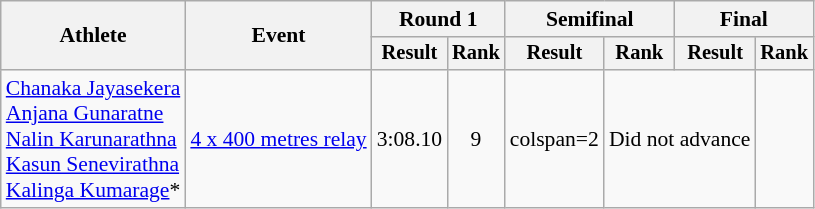<table class=wikitable style="font-size:90%">
<tr>
<th rowspan="2">Athlete</th>
<th rowspan="2">Event</th>
<th colspan="2">Round 1</th>
<th colspan="2">Semifinal</th>
<th colspan="2">Final</th>
</tr>
<tr style="font-size:95%">
<th>Result</th>
<th>Rank</th>
<th>Result</th>
<th>Rank</th>
<th>Result</th>
<th>Rank</th>
</tr>
<tr align=center>
<td align=left><a href='#'>Chanaka Jayasekera</a><br><a href='#'>Anjana Gunaratne</a><br><a href='#'>Nalin Karunarathna</a><br><a href='#'>Kasun Senevirathna</a><br><a href='#'>Kalinga Kumarage</a>*</td>
<td align=left><a href='#'>4 x 400 metres relay</a></td>
<td>3:08.10</td>
<td>9</td>
<td>colspan=2 </td>
<td colspan="2">Did not advance</td>
</tr>
</table>
